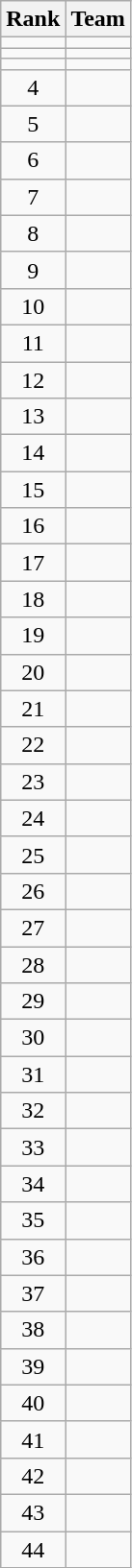<table class="wikitable">
<tr>
<th>Rank</th>
<th>Team</th>
</tr>
<tr>
<td align=center></td>
<td></td>
</tr>
<tr>
<td align=center></td>
<td></td>
</tr>
<tr>
<td align=center></td>
<td></td>
</tr>
<tr>
<td align=center>4</td>
<td></td>
</tr>
<tr>
<td align=center>5</td>
<td></td>
</tr>
<tr>
<td align=center>6</td>
<td></td>
</tr>
<tr>
<td align=center>7</td>
<td></td>
</tr>
<tr>
<td align=center>8</td>
<td></td>
</tr>
<tr>
<td align=center>9</td>
<td></td>
</tr>
<tr>
<td align=center>10</td>
<td></td>
</tr>
<tr>
<td align=center>11</td>
<td></td>
</tr>
<tr>
<td align=center>12</td>
<td></td>
</tr>
<tr>
<td align=center>13</td>
<td></td>
</tr>
<tr>
<td align=center>14</td>
<td></td>
</tr>
<tr>
<td align=center>15</td>
<td></td>
</tr>
<tr>
<td align=center>16</td>
<td></td>
</tr>
<tr>
<td align=center>17</td>
<td></td>
</tr>
<tr>
<td align=center>18</td>
<td></td>
</tr>
<tr>
<td align=center>19</td>
<td></td>
</tr>
<tr>
<td align=center>20</td>
<td></td>
</tr>
<tr>
<td align=center>21</td>
<td></td>
</tr>
<tr>
<td align=center>22</td>
<td></td>
</tr>
<tr>
<td align=center>23</td>
<td></td>
</tr>
<tr>
<td align=center>24</td>
<td></td>
</tr>
<tr>
<td align=center>25</td>
<td></td>
</tr>
<tr>
<td align=center>26</td>
<td></td>
</tr>
<tr>
<td align=center>27</td>
<td></td>
</tr>
<tr>
<td align=center>28</td>
<td></td>
</tr>
<tr>
<td align=center>29</td>
<td></td>
</tr>
<tr>
<td align=center>30</td>
<td></td>
</tr>
<tr>
<td align=center>31</td>
<td></td>
</tr>
<tr>
<td align=center>32</td>
<td></td>
</tr>
<tr>
<td align=center>33</td>
<td></td>
</tr>
<tr>
<td align=center>34</td>
<td></td>
</tr>
<tr>
<td align=center>35</td>
<td></td>
</tr>
<tr>
<td align=center>36</td>
<td></td>
</tr>
<tr>
<td align=center>37</td>
<td></td>
</tr>
<tr>
<td align=center>38</td>
<td></td>
</tr>
<tr>
<td align=center>39</td>
<td></td>
</tr>
<tr>
<td align=center>40</td>
<td></td>
</tr>
<tr>
<td align=center>41</td>
<td></td>
</tr>
<tr>
<td align=center>42</td>
<td></td>
</tr>
<tr>
<td align=center>43</td>
<td></td>
</tr>
<tr>
<td align=center>44</td>
<td></td>
</tr>
</table>
